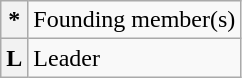<table class="wikitable">
<tr>
<th>*</th>
<td>Founding member(s)</td>
</tr>
<tr>
<th><strong>L</strong></th>
<td>Leader</td>
</tr>
</table>
